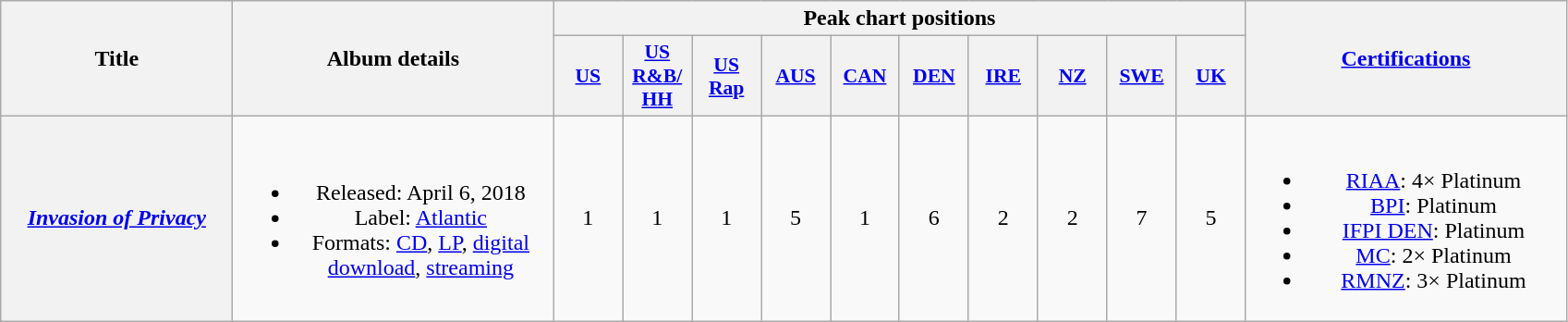<table class="wikitable plainrowheaders" style="text-align:center;">
<tr>
<th scope="col" rowspan="2" style="width:10em;">Title</th>
<th scope="col" rowspan="2" style="width:14em;">Album details</th>
<th scope="col" colspan="10">Peak chart positions</th>
<th scope="col" rowspan="2" style="width:14em;"><a href='#'>Certifications</a></th>
</tr>
<tr>
<th scope="col" style="width:3em;font-size:90%;"><a href='#'>US</a><br></th>
<th scope="col" style="width:3em;font-size:90%;"><a href='#'>US<br>R&B/<br>HH</a><br></th>
<th scope="col" style="width:3em;font-size:90%;"><a href='#'>US<br>Rap</a><br></th>
<th scope="col" style="width:3em;font-size:90%;"><a href='#'>AUS</a><br></th>
<th scope="col" style="width:3em;font-size:90%;"><a href='#'>CAN</a><br></th>
<th scope="col" style="width:3em;font-size:90%;"><a href='#'>DEN</a><br></th>
<th scope="col" style="width:3em;font-size:90%;"><a href='#'>IRE</a><br></th>
<th scope="col" style="width:3em;font-size:90%;"><a href='#'>NZ</a><br></th>
<th scope="col" style="width:3em;font-size:90%;"><a href='#'>SWE</a><br></th>
<th scope="col" style="width:3em;font-size:90%;"><a href='#'>UK</a><br></th>
</tr>
<tr>
<th scope="row"><em><a href='#'>Invasion of Privacy</a></em></th>
<td><br><ul><li>Released: April 6, 2018</li><li>Label: <a href='#'>Atlantic</a></li><li>Formats: <a href='#'>CD</a>, <a href='#'>LP</a>, <a href='#'>digital download</a>,  <a href='#'>streaming</a></li></ul></td>
<td>1</td>
<td>1</td>
<td>1</td>
<td>5</td>
<td>1</td>
<td>6</td>
<td>2</td>
<td>2</td>
<td>7</td>
<td>5</td>
<td><br><ul><li><a href='#'>RIAA</a>: 4× Platinum</li><li><a href='#'>BPI</a>: Platinum</li><li><a href='#'>IFPI DEN</a>: Platinum</li><li><a href='#'>MC</a>: 2× Platinum</li><li><a href='#'>RMNZ</a>: 3× Platinum</li></ul></td>
</tr>
</table>
